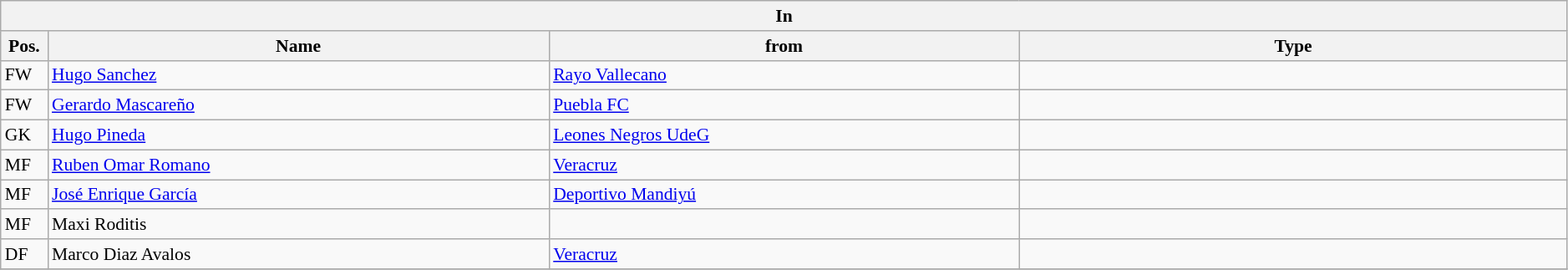<table class="wikitable" style="font-size:90%;width:99%;">
<tr>
<th colspan="4">In</th>
</tr>
<tr>
<th width=3%>Pos.</th>
<th width=32%>Name</th>
<th width=30%>from</th>
<th width=35%>Type</th>
</tr>
<tr>
<td>FW</td>
<td><a href='#'>Hugo Sanchez</a></td>
<td><a href='#'>Rayo Vallecano</a></td>
<td></td>
</tr>
<tr>
<td>FW</td>
<td><a href='#'>Gerardo Mascareño</a></td>
<td><a href='#'>Puebla FC</a></td>
<td></td>
</tr>
<tr>
<td>GK</td>
<td><a href='#'>Hugo Pineda</a></td>
<td><a href='#'>Leones Negros UdeG</a></td>
<td></td>
</tr>
<tr>
<td>MF</td>
<td><a href='#'>Ruben Omar Romano</a></td>
<td><a href='#'>Veracruz</a></td>
<td></td>
</tr>
<tr>
<td>MF</td>
<td><a href='#'>José Enrique García</a></td>
<td><a href='#'>Deportivo Mandiyú</a></td>
<td></td>
</tr>
<tr>
<td>MF</td>
<td>Maxi Roditis</td>
<td></td>
<td></td>
</tr>
<tr>
<td>DF</td>
<td>Marco Diaz Avalos</td>
<td><a href='#'>Veracruz</a></td>
<td></td>
</tr>
<tr>
</tr>
</table>
